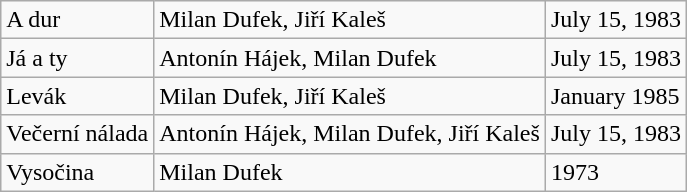<table class="wikitable">
<tr>
<td>A dur</td>
<td>Milan Dufek, Jiří Kaleš</td>
<td>July 15, 1983</td>
</tr>
<tr>
<td>Já a ty</td>
<td>Antonín Hájek, Milan Dufek</td>
<td>July 15, 1983</td>
</tr>
<tr>
<td>Levák</td>
<td>Milan Dufek, Jiří Kaleš</td>
<td>January 1985</td>
</tr>
<tr>
<td>Večerní nálada</td>
<td>Antonín Hájek, Milan Dufek, Jiří Kaleš</td>
<td>July 15, 1983</td>
</tr>
<tr>
<td>Vysočina</td>
<td>Milan Dufek</td>
<td>1973</td>
</tr>
</table>
